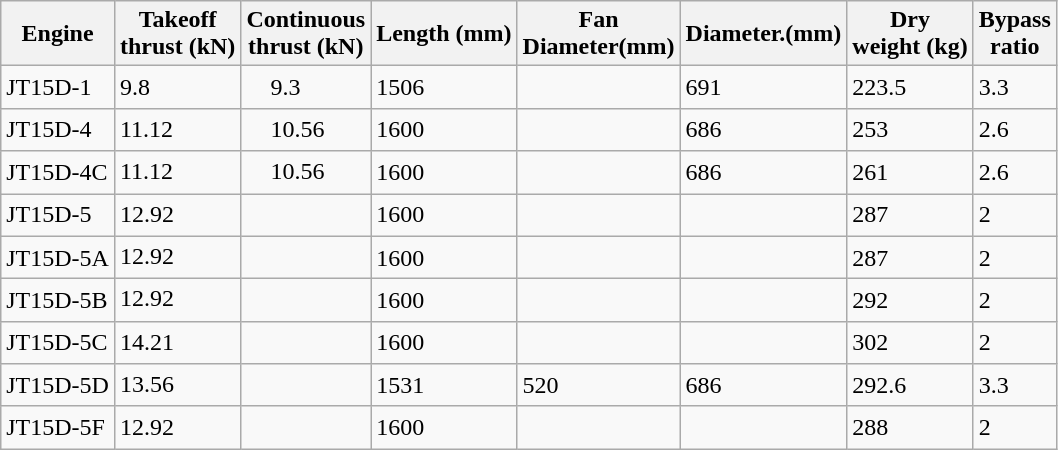<table class="wikitable sortable">
<tr>
<th>Engine</th>
<th>Takeoff <br>thrust (kN)</th>
<th>Continuous <br>thrust (kN)</th>
<th>Length (mm)</th>
<th>Fan <br>Diameter(mm)</th>
<th>Diameter.(mm)</th>
<th>Dry <br>weight (kg)</th>
<th>Bypass<br>ratio</th>
</tr>
<tr>
<td>JT15D-1</td>
<td>9.8</td>
<td>　9.3</td>
<td>1506</td>
<td></td>
<td>691</td>
<td>223.5</td>
<td>3.3</td>
</tr>
<tr>
<td>JT15D-4</td>
<td>11.12</td>
<td>　10.56</td>
<td>1600</td>
<td></td>
<td>686</td>
<td>253</td>
<td>2.6</td>
</tr>
<tr>
<td>JT15D-4C</td>
<td>11.12　</td>
<td>　10.56</td>
<td>1600</td>
<td></td>
<td>686</td>
<td>261</td>
<td>2.6</td>
</tr>
<tr>
<td>JT15D-5</td>
<td>12.92　</td>
<td></td>
<td>1600</td>
<td></td>
<td></td>
<td>287</td>
<td>2</td>
</tr>
<tr>
<td>JT15D-5A</td>
<td>12.92　</td>
<td></td>
<td>1600</td>
<td></td>
<td></td>
<td>287</td>
<td>2</td>
</tr>
<tr>
<td>JT15D-5B</td>
<td>12.92　</td>
<td></td>
<td>1600</td>
<td></td>
<td></td>
<td>292</td>
<td>2</td>
</tr>
<tr>
<td>JT15D-5C</td>
<td>14.21　</td>
<td></td>
<td>1600</td>
<td></td>
<td></td>
<td>302</td>
<td>2</td>
</tr>
<tr>
<td>JT15D-5D</td>
<td>13.56　</td>
<td></td>
<td>1531</td>
<td>520</td>
<td>686</td>
<td>292.6</td>
<td>3.3</td>
</tr>
<tr>
<td>JT15D-5F</td>
<td>12.92　</td>
<td></td>
<td>1600</td>
<td></td>
<td></td>
<td>288</td>
<td>2</td>
</tr>
</table>
